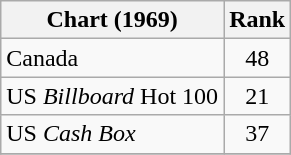<table class="wikitable sortable">
<tr>
<th>Chart (1969)</th>
<th style="text-align:center;">Rank</th>
</tr>
<tr>
<td>Canada </td>
<td style="text-align:center;">48</td>
</tr>
<tr>
<td>US <em>Billboard</em> Hot 100</td>
<td style="text-align:center;">21</td>
</tr>
<tr>
<td>US <em>Cash Box</em> </td>
<td style="text-align:center;">37</td>
</tr>
<tr>
</tr>
</table>
